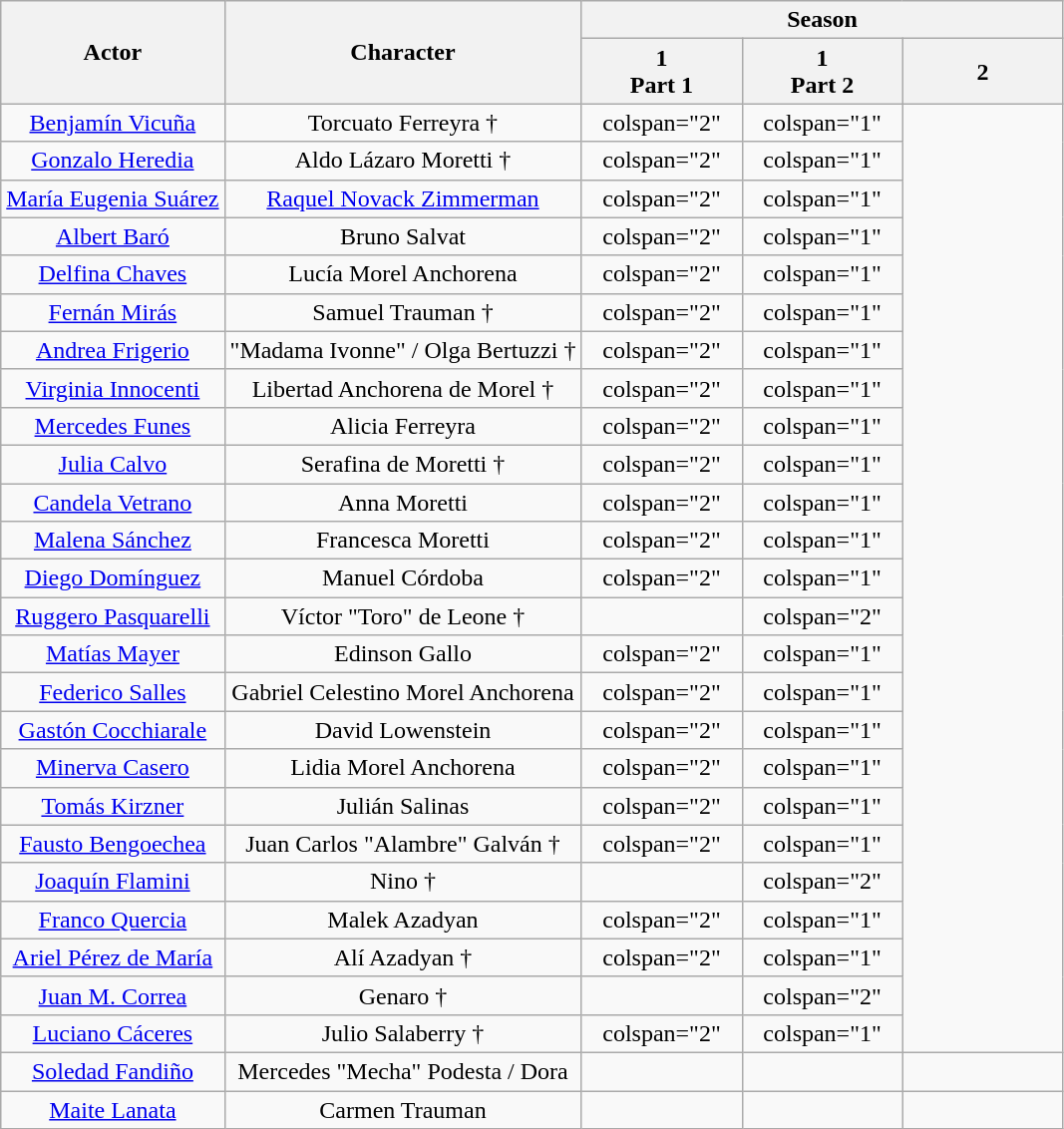<table class="wikitable plainrowheaders" style="text-align:center;">
<tr>
<th scope="col" rowspan="2">Actor</th>
<th scope="col" rowspan="2">Character</th>
<th colspan="3" scope="col">Season</th>
</tr>
<tr>
<th scope="col" style="width:100px;">1<br> Part 1</th>
<th scope="col" style="width:100px;">1<br> Part 2</th>
<th scope="col" style="width:100px;">2</th>
</tr>
<tr>
<td><a href='#'>Benjamín Vicuña</a></td>
<td>Torcuato Ferreyra †</td>
<td>colspan="2" </td>
<td>colspan="1" </td>
</tr>
<tr>
<td><a href='#'>Gonzalo Heredia</a></td>
<td>Aldo Lázaro Moretti †</td>
<td>colspan="2" </td>
<td>colspan="1" </td>
</tr>
<tr>
<td><a href='#'>María Eugenia Suárez</a></td>
<td><a href='#'>Raquel Novack Zimmerman</a></td>
<td>colspan="2" </td>
<td>colspan="1" </td>
</tr>
<tr>
<td><a href='#'>Albert Baró</a></td>
<td>Bruno Salvat</td>
<td>colspan="2" </td>
<td>colspan="1" </td>
</tr>
<tr>
<td><a href='#'>Delfina Chaves</a></td>
<td>Lucía Morel Anchorena</td>
<td>colspan="2" </td>
<td>colspan="1" </td>
</tr>
<tr>
<td><a href='#'>Fernán Mirás</a></td>
<td>Samuel Trauman †</td>
<td>colspan="2" </td>
<td>colspan="1" </td>
</tr>
<tr>
<td><a href='#'>Andrea Frigerio</a></td>
<td>"Madama Ivonne" / Olga Bertuzzi †</td>
<td>colspan="2" </td>
<td>colspan="1" </td>
</tr>
<tr>
<td><a href='#'>Virginia Innocenti</a></td>
<td>Libertad Anchorena de Morel  †</td>
<td>colspan="2" </td>
<td>colspan="1" </td>
</tr>
<tr>
<td><a href='#'>Mercedes Funes</a></td>
<td>Alicia Ferreyra</td>
<td>colspan="2" </td>
<td>colspan="1" </td>
</tr>
<tr>
<td><a href='#'>Julia Calvo</a></td>
<td>Serafina de Moretti †</td>
<td>colspan="2" </td>
<td>colspan="1" </td>
</tr>
<tr>
<td><a href='#'>Candela Vetrano</a></td>
<td>Anna Moretti</td>
<td>colspan="2" </td>
<td>colspan="1" </td>
</tr>
<tr>
<td><a href='#'>Malena Sánchez</a></td>
<td>Francesca Moretti</td>
<td>colspan="2" </td>
<td>colspan="1" </td>
</tr>
<tr>
<td><a href='#'>Diego Domínguez</a></td>
<td>Manuel Córdoba</td>
<td>colspan="2" </td>
<td>colspan="1" </td>
</tr>
<tr>
<td><a href='#'>Ruggero Pasquarelli</a></td>
<td>Víctor "Toro" de Leone †</td>
<td></td>
<td>colspan="2" </td>
</tr>
<tr>
<td><a href='#'>Matías Mayer</a></td>
<td>Edinson Gallo</td>
<td>colspan="2" </td>
<td>colspan="1" </td>
</tr>
<tr>
<td><a href='#'>Federico Salles</a></td>
<td>Gabriel Celestino Morel Anchorena</td>
<td>colspan="2" </td>
<td>colspan="1" </td>
</tr>
<tr>
<td><a href='#'>Gastón Cocchiarale</a></td>
<td>David Lowenstein</td>
<td>colspan="2" </td>
<td>colspan="1" </td>
</tr>
<tr>
<td><a href='#'>Minerva Casero</a></td>
<td>Lidia Morel Anchorena</td>
<td>colspan="2" </td>
<td>colspan="1" </td>
</tr>
<tr>
<td><a href='#'>Tomás Kirzner</a></td>
<td>Julián Salinas</td>
<td>colspan="2" </td>
<td>colspan="1" </td>
</tr>
<tr>
<td><a href='#'>Fausto Bengoechea</a></td>
<td>Juan Carlos "Alambre" Galván †</td>
<td>colspan="2" </td>
<td>colspan="1" </td>
</tr>
<tr>
<td><a href='#'>Joaquín Flamini</a></td>
<td>Nino †</td>
<td></td>
<td>colspan="2" </td>
</tr>
<tr>
<td><a href='#'>Franco Quercia</a></td>
<td>Malek Azadyan</td>
<td>colspan="2" </td>
<td>colspan="1" </td>
</tr>
<tr>
<td><a href='#'>Ariel Pérez de María</a></td>
<td>Alí Azadyan †</td>
<td>colspan="2" </td>
<td>colspan="1" </td>
</tr>
<tr>
<td><a href='#'>Juan M. Correa</a></td>
<td>Genaro †</td>
<td></td>
<td>colspan="2" </td>
</tr>
<tr>
<td><a href='#'>Luciano Cáceres</a></td>
<td>Julio Salaberry †</td>
<td>colspan="2" </td>
<td>colspan="1" </td>
</tr>
<tr>
<td><a href='#'>Soledad Fandiño</a></td>
<td>Mercedes "Mecha" Podesta / Dora</td>
<td></td>
<td></td>
<td></td>
</tr>
<tr>
<td><a href='#'>Maite Lanata</a></td>
<td>Carmen Trauman</td>
<td></td>
<td></td>
<td></td>
</tr>
</table>
